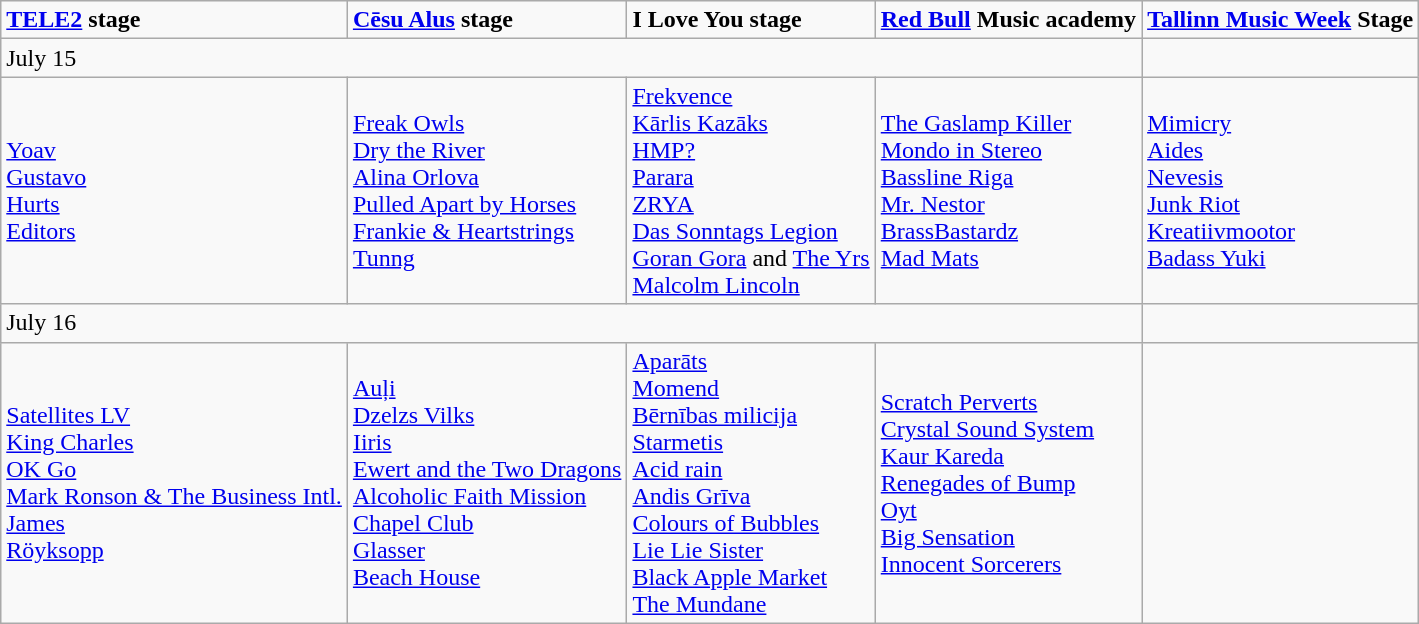<table class="wikitable">
<tr>
<td><strong><a href='#'>TELE2</a> stage</strong></td>
<td><strong><a href='#'>Cēsu Alus</a> stage</strong></td>
<td><strong>I Love You stage</strong></td>
<td><strong><a href='#'>Red Bull</a> Music academy</strong></td>
<td><strong><a href='#'>Tallinn Music Week</a> Stage</strong></td>
</tr>
<tr>
<td colspan="4">July 15</td>
</tr>
<tr>
<td><a href='#'>Yoav</a><br> <a href='#'>Gustavo</a><br> <a href='#'>Hurts</a><br> <a href='#'>Editors</a></td>
<td><a href='#'>Freak Owls</a><br> <a href='#'>Dry the River</a><br> <a href='#'>Alina Orlova</a><br> <a href='#'>Pulled Apart by Horses</a><br> <a href='#'>Frankie & Heartstrings</a><br> <a href='#'>Tunng</a></td>
<td><a href='#'>Frekvence</a><br> <a href='#'>Kārlis Kazāks</a><br> <a href='#'>HMP?</a><br> <a href='#'>Parara</a><br> <a href='#'>ZRYA</a><br> <a href='#'>Das Sonntags Legion</a><br> <a href='#'>Goran Gora</a> and <a href='#'>The Yrs</a><br> <a href='#'>Malcolm Lincoln</a></td>
<td><a href='#'>The Gaslamp Killer</a><br> <a href='#'>Mondo in Stereo</a><br> <a href='#'>Bassline Riga</a><br> <a href='#'>Mr. Nestor</a><br> <a href='#'>BrassBastardz</a><br> <a href='#'>Mad Mats</a></td>
<td><a href='#'>Mimicry</a><br> <a href='#'>Aides</a><br> <a href='#'>Nevesis</a><br> <a href='#'>Junk Riot</a><br> <a href='#'>Kreatiivmootor</a><br> <a href='#'>Badass Yuki</a></td>
</tr>
<tr>
<td colspan="4">July 16</td>
</tr>
<tr>
<td><a href='#'>Satellites LV</a><br> <a href='#'>King Charles</a><br> <a href='#'>OK Go</a><br> <a href='#'>Mark Ronson & The Business Intl.</a><br> <a href='#'>James</a><br> <a href='#'>Röyksopp</a></td>
<td><a href='#'>Auļi</a><br> <a href='#'>Dzelzs Vilks</a><br> <a href='#'>Iiris</a><br> <a href='#'>Ewert and the Two Dragons</a><br> <a href='#'>Alcoholic Faith Mission</a><br> <a href='#'>Chapel Club</a><br> <a href='#'>Glasser</a><br> <a href='#'>Beach House</a></td>
<td><a href='#'>Aparāts</a><br> <a href='#'>Momend</a><br> <a href='#'>Bērnības milicija</a><br> <a href='#'>Starmetis</a><br> <a href='#'>Acid rain</a><br> <a href='#'>Andis Grīva</a><br> <a href='#'>Colours of Bubbles</a><br> <a href='#'>Lie Lie Sister</a><br> <a href='#'>Black Apple Market</a><br> <a href='#'>The Mundane</a></td>
<td><a href='#'>Scratch Perverts</a><br> <a href='#'>Crystal Sound System</a><br> <a href='#'>Kaur Kareda</a><br> <a href='#'>Renegades of Bump</a><br> <a href='#'>Oyt</a><br> <a href='#'>Big Sensation</a><br> <a href='#'>Innocent Sorcerers</a></td>
<td></td>
</tr>
</table>
